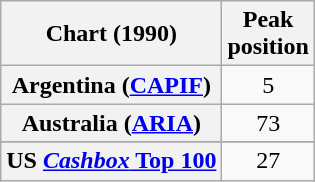<table class="wikitable sortable plainrowheaders" style="text-align:center">
<tr>
<th>Chart (1990)</th>
<th>Peak<br>position</th>
</tr>
<tr>
<th scope="row">Argentina (<a href='#'>CAPIF</a>)</th>
<td>5</td>
</tr>
<tr>
<th scope="row">Australia (<a href='#'>ARIA</a>)</th>
<td>73</td>
</tr>
<tr>
</tr>
<tr>
</tr>
<tr>
</tr>
<tr>
<th scope="row">US <a href='#'><em>Cashbox</em> Top 100</a></th>
<td style="text-align:center;">27</td>
</tr>
</table>
